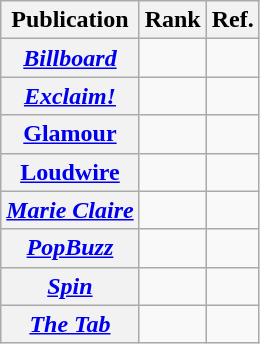<table class="wikitable sortable plainrowheaders">
<tr>
<th>Publication</th>
<th>Rank</th>
<th>Ref.</th>
</tr>
<tr>
<th scope="row"><em><a href='#'>Billboard</a></em></th>
<td></td>
<td></td>
</tr>
<tr>
<th scope="row"><em><a href='#'>Exclaim!</a></em></th>
<td></td>
<td></td>
</tr>
<tr>
<th scope="row"><em><a href='#'></em>Glamour<em></a></em></th>
<td></td>
<td></td>
</tr>
<tr>
<th scope="row"><a href='#'>Loudwire</a></th>
<td></td>
<td></td>
</tr>
<tr>
<th scope="row"><em><a href='#'>Marie Claire</a></em></th>
<td></td>
<td></td>
</tr>
<tr>
<th scope="row"><em><a href='#'>PopBuzz</a></em></th>
<td></td>
<td></td>
</tr>
<tr>
<th scope="row"><em><a href='#'>Spin</a></em></th>
<td></td>
<td></td>
</tr>
<tr>
<th scope="row"><em><a href='#'>The Tab</a></em></th>
<td></td>
<td></td>
</tr>
</table>
